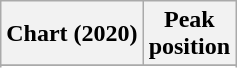<table class="wikitable sortable plainrowheaders" style="text-align:center">
<tr>
<th scope="col">Chart (2020)</th>
<th scope="col">Peak<br>position</th>
</tr>
<tr>
</tr>
<tr>
</tr>
<tr>
</tr>
<tr>
</tr>
<tr>
</tr>
</table>
